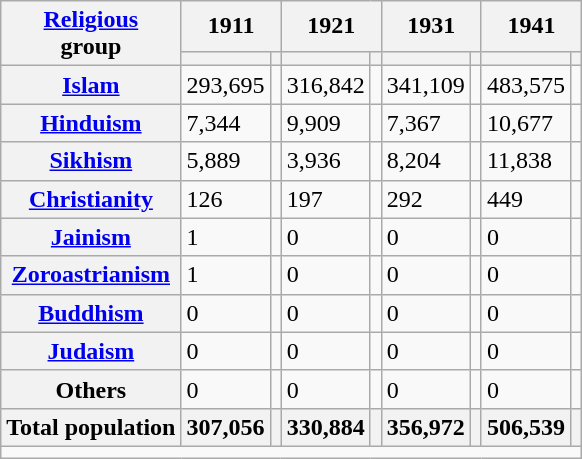<table class="wikitable sortable">
<tr>
<th rowspan="2"><a href='#'>Religious</a><br>group</th>
<th colspan="2">1911</th>
<th colspan="2">1921</th>
<th colspan="2">1931</th>
<th colspan="2">1941</th>
</tr>
<tr>
<th><a href='#'></a></th>
<th></th>
<th></th>
<th></th>
<th></th>
<th></th>
<th></th>
<th></th>
</tr>
<tr>
<th><a href='#'>Islam</a> </th>
<td>293,695</td>
<td></td>
<td>316,842</td>
<td></td>
<td>341,109</td>
<td></td>
<td>483,575</td>
<td></td>
</tr>
<tr>
<th><a href='#'>Hinduism</a> </th>
<td>7,344</td>
<td></td>
<td>9,909</td>
<td></td>
<td>7,367</td>
<td></td>
<td>10,677</td>
<td></td>
</tr>
<tr>
<th><a href='#'>Sikhism</a> </th>
<td>5,889</td>
<td></td>
<td>3,936</td>
<td></td>
<td>8,204</td>
<td></td>
<td>11,838</td>
<td></td>
</tr>
<tr>
<th><a href='#'>Christianity</a> </th>
<td>126</td>
<td></td>
<td>197</td>
<td></td>
<td>292</td>
<td></td>
<td>449</td>
<td></td>
</tr>
<tr>
<th><a href='#'>Jainism</a> </th>
<td>1</td>
<td></td>
<td>0</td>
<td></td>
<td>0</td>
<td></td>
<td>0</td>
<td></td>
</tr>
<tr>
<th><a href='#'>Zoroastrianism</a> </th>
<td>1</td>
<td></td>
<td>0</td>
<td></td>
<td>0</td>
<td></td>
<td>0</td>
<td></td>
</tr>
<tr>
<th><a href='#'>Buddhism</a> </th>
<td>0</td>
<td></td>
<td>0</td>
<td></td>
<td>0</td>
<td></td>
<td>0</td>
<td></td>
</tr>
<tr>
<th><a href='#'>Judaism</a> </th>
<td>0</td>
<td></td>
<td>0</td>
<td></td>
<td>0</td>
<td></td>
<td>0</td>
<td></td>
</tr>
<tr>
<th>Others</th>
<td>0</td>
<td></td>
<td>0</td>
<td></td>
<td>0</td>
<td></td>
<td>0</td>
<td></td>
</tr>
<tr>
<th>Total population</th>
<th>307,056</th>
<th></th>
<th>330,884</th>
<th></th>
<th>356,972</th>
<th></th>
<th>506,539</th>
<th></th>
</tr>
<tr class="sortbottom">
<td colspan="15"></td>
</tr>
</table>
